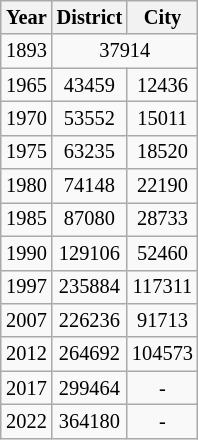<table class="wikitable sortable" style="font-size:85%; margin-left:15px; margin-top:0; text-align:center; float:right">
<tr>
<th>Year</th>
<th>District</th>
<th>City</th>
</tr>
<tr>
<td>1893</td>
<td colspan=2>37914<br></td>
</tr>
<tr>
<td>1965</td>
<td>43459</td>
<td>12436</td>
</tr>
<tr>
<td>1970</td>
<td>53552</td>
<td>15011</td>
</tr>
<tr>
<td>1975</td>
<td>63235</td>
<td>18520</td>
</tr>
<tr>
<td>1980</td>
<td>74148</td>
<td>22190</td>
</tr>
<tr>
<td>1985</td>
<td>87080</td>
<td>28733</td>
</tr>
<tr>
<td>1990</td>
<td>129106</td>
<td>52460</td>
</tr>
<tr>
<td>1997</td>
<td>235884</td>
<td>117311</td>
</tr>
<tr>
<td>2007</td>
<td>226236</td>
<td>91713</td>
</tr>
<tr>
<td>2012</td>
<td>264692</td>
<td>104573</td>
</tr>
<tr>
<td>2017</td>
<td>299464</td>
<td>-</td>
</tr>
<tr>
<td>2022</td>
<td>364180</td>
<td>-</td>
</tr>
</table>
